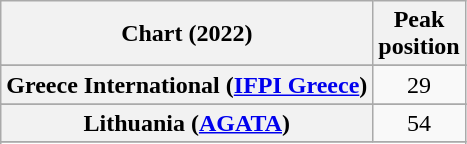<table class="wikitable sortable plainrowheaders" style="text-align:center">
<tr>
<th scope="col">Chart (2022)</th>
<th scope="col">Peak<br>position</th>
</tr>
<tr>
</tr>
<tr>
</tr>
<tr>
</tr>
<tr>
</tr>
<tr>
<th scope="row">Greece International (<a href='#'>IFPI Greece</a>)</th>
<td>29</td>
</tr>
<tr>
</tr>
<tr>
</tr>
<tr>
<th scope="row">Lithuania (<a href='#'>AGATA</a>)</th>
<td>54</td>
</tr>
<tr>
</tr>
<tr>
</tr>
<tr>
</tr>
<tr>
</tr>
<tr>
</tr>
<tr>
</tr>
<tr>
</tr>
</table>
